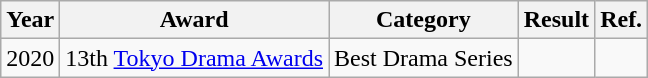<table class="wikitable">
<tr>
<th>Year</th>
<th>Award</th>
<th>Category</th>
<th>Result</th>
<th>Ref.</th>
</tr>
<tr>
<td>2020</td>
<td>13th <a href='#'>Tokyo Drama Awards</a></td>
<td>Best Drama Series</td>
<td></td>
<td></td>
</tr>
</table>
